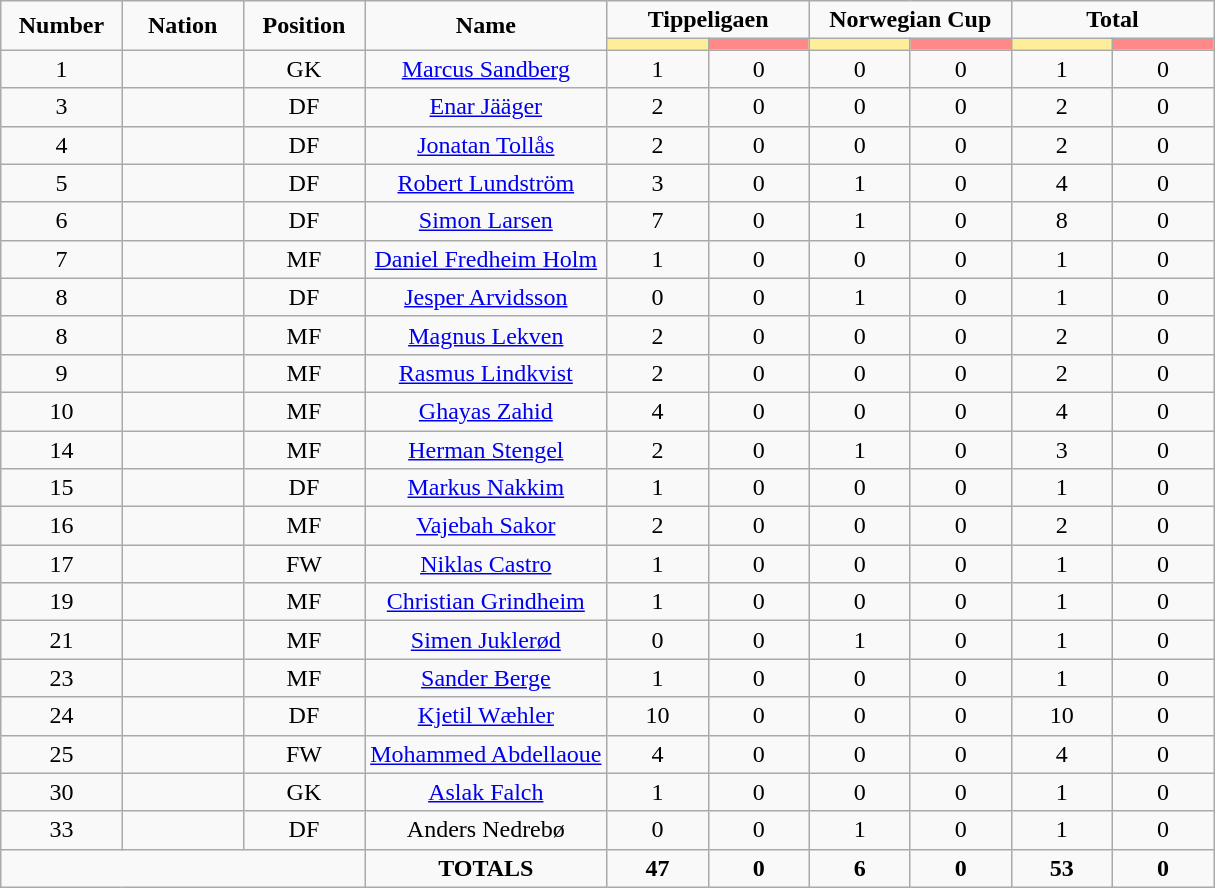<table class="wikitable" style="font-size: 100%; text-align: center;">
<tr>
<td rowspan="2" width="10%" align="center"><strong>Number</strong></td>
<td rowspan="2" width="10%" align="center"><strong>Nation</strong></td>
<td rowspan="2" width="10%" align="center"><strong>Position</strong></td>
<td rowspan="2" width="20%" align="center"><strong>Name</strong></td>
<td colspan="2" align="center"><strong>Tippeligaen</strong></td>
<td colspan="2" align="center"><strong>Norwegian Cup</strong></td>
<td colspan="2" align="center"><strong>Total</strong></td>
</tr>
<tr>
<th width=60 style="background: #FFEE99"></th>
<th width=60 style="background: #FF8888"></th>
<th width=60 style="background: #FFEE99"></th>
<th width=60 style="background: #FF8888"></th>
<th width=60 style="background: #FFEE99"></th>
<th width=60 style="background: #FF8888"></th>
</tr>
<tr>
<td>1</td>
<td></td>
<td>GK</td>
<td><a href='#'>Marcus Sandberg</a></td>
<td>1</td>
<td>0</td>
<td>0</td>
<td>0</td>
<td>1</td>
<td>0</td>
</tr>
<tr>
<td>3</td>
<td></td>
<td>DF</td>
<td><a href='#'>Enar Jääger</a></td>
<td>2</td>
<td>0</td>
<td>0</td>
<td>0</td>
<td>2</td>
<td>0</td>
</tr>
<tr>
<td>4</td>
<td></td>
<td>DF</td>
<td><a href='#'>Jonatan Tollås</a></td>
<td>2</td>
<td>0</td>
<td>0</td>
<td>0</td>
<td>2</td>
<td>0</td>
</tr>
<tr>
<td>5</td>
<td></td>
<td>DF</td>
<td><a href='#'>Robert Lundström</a></td>
<td>3</td>
<td>0</td>
<td>1</td>
<td>0</td>
<td>4</td>
<td>0</td>
</tr>
<tr>
<td>6</td>
<td></td>
<td>DF</td>
<td><a href='#'>Simon Larsen</a></td>
<td>7</td>
<td>0</td>
<td>1</td>
<td>0</td>
<td>8</td>
<td>0</td>
</tr>
<tr>
<td>7</td>
<td></td>
<td>MF</td>
<td><a href='#'>Daniel Fredheim Holm</a></td>
<td>1</td>
<td>0</td>
<td>0</td>
<td>0</td>
<td>1</td>
<td>0</td>
</tr>
<tr>
<td>8</td>
<td></td>
<td>DF</td>
<td><a href='#'>Jesper Arvidsson</a></td>
<td>0</td>
<td>0</td>
<td>1</td>
<td>0</td>
<td>1</td>
<td>0</td>
</tr>
<tr>
<td>8</td>
<td></td>
<td>MF</td>
<td><a href='#'>Magnus Lekven</a></td>
<td>2</td>
<td>0</td>
<td>0</td>
<td>0</td>
<td>2</td>
<td>0</td>
</tr>
<tr>
<td>9</td>
<td></td>
<td>MF</td>
<td><a href='#'>Rasmus Lindkvist</a></td>
<td>2</td>
<td>0</td>
<td>0</td>
<td>0</td>
<td>2</td>
<td>0</td>
</tr>
<tr>
<td>10</td>
<td></td>
<td>MF</td>
<td><a href='#'>Ghayas Zahid</a></td>
<td>4</td>
<td>0</td>
<td>0</td>
<td>0</td>
<td>4</td>
<td>0</td>
</tr>
<tr>
<td>14</td>
<td></td>
<td>MF</td>
<td><a href='#'>Herman Stengel</a></td>
<td>2</td>
<td>0</td>
<td>1</td>
<td>0</td>
<td>3</td>
<td>0</td>
</tr>
<tr>
<td>15</td>
<td></td>
<td>DF</td>
<td><a href='#'>Markus Nakkim</a></td>
<td>1</td>
<td>0</td>
<td>0</td>
<td>0</td>
<td>1</td>
<td>0</td>
</tr>
<tr>
<td>16</td>
<td></td>
<td>MF</td>
<td><a href='#'>Vajebah Sakor</a></td>
<td>2</td>
<td>0</td>
<td>0</td>
<td>0</td>
<td>2</td>
<td>0</td>
</tr>
<tr>
<td>17</td>
<td></td>
<td>FW</td>
<td><a href='#'>Niklas Castro</a></td>
<td>1</td>
<td>0</td>
<td>0</td>
<td>0</td>
<td>1</td>
<td>0</td>
</tr>
<tr>
<td>19</td>
<td></td>
<td>MF</td>
<td><a href='#'>Christian Grindheim</a></td>
<td>1</td>
<td>0</td>
<td>0</td>
<td>0</td>
<td>1</td>
<td>0</td>
</tr>
<tr>
<td>21</td>
<td></td>
<td>MF</td>
<td><a href='#'>Simen Juklerød</a></td>
<td>0</td>
<td>0</td>
<td>1</td>
<td>0</td>
<td>1</td>
<td>0</td>
</tr>
<tr>
<td>23</td>
<td></td>
<td>MF</td>
<td><a href='#'>Sander Berge</a></td>
<td>1</td>
<td>0</td>
<td>0</td>
<td>0</td>
<td>1</td>
<td>0</td>
</tr>
<tr>
<td>24</td>
<td></td>
<td>DF</td>
<td><a href='#'>Kjetil Wæhler</a></td>
<td>10</td>
<td>0</td>
<td>0</td>
<td>0</td>
<td>10</td>
<td>0</td>
</tr>
<tr>
<td>25</td>
<td></td>
<td>FW</td>
<td><a href='#'>Mohammed Abdellaoue</a></td>
<td>4</td>
<td>0</td>
<td>0</td>
<td>0</td>
<td>4</td>
<td>0</td>
</tr>
<tr>
<td>30</td>
<td></td>
<td>GK</td>
<td><a href='#'>Aslak Falch</a></td>
<td>1</td>
<td>0</td>
<td>0</td>
<td>0</td>
<td>1</td>
<td>0</td>
</tr>
<tr>
<td>33</td>
<td></td>
<td>DF</td>
<td>Anders Nedrebø</td>
<td>0</td>
<td>0</td>
<td>1</td>
<td>0</td>
<td>1</td>
<td>0</td>
</tr>
<tr>
<td colspan="3"></td>
<td><strong>TOTALS</strong></td>
<td><strong>47</strong></td>
<td><strong>0</strong></td>
<td><strong>6</strong></td>
<td><strong>0</strong></td>
<td><strong>53</strong></td>
<td><strong>0</strong></td>
</tr>
</table>
